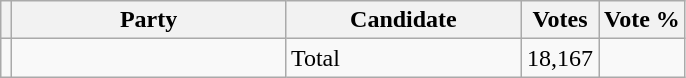<table class="wikitable">
<tr>
<th></th>
<th scope="col" width="175">Party</th>
<th scope="col" width="150">Candidate</th>
<th>Votes</th>
<th>Vote %<br>





</th>
</tr>
<tr |>
<td></td>
<td></td>
<td>Total</td>
<td align=right>18,167</td>
<td></td>
</tr>
</table>
